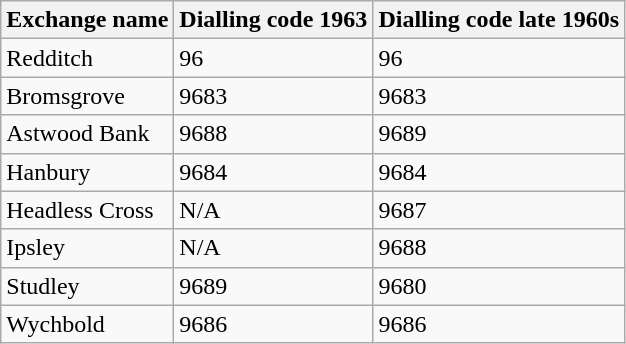<table class="wikitable" style="width: auto; margin-left: 1.5em;">
<tr>
<th scope="col">Exchange name</th>
<th scope="col">Dialling code 1963</th>
<th scope="col">Dialling code late 1960s</th>
</tr>
<tr>
<td>Redditch</td>
<td>96</td>
<td>96</td>
</tr>
<tr>
<td>Bromsgrove</td>
<td>9683</td>
<td>9683</td>
</tr>
<tr>
<td>Astwood Bank</td>
<td>9688</td>
<td>9689</td>
</tr>
<tr>
<td>Hanbury</td>
<td>9684</td>
<td>9684</td>
</tr>
<tr>
<td>Headless Cross</td>
<td>N/A</td>
<td>9687</td>
</tr>
<tr>
<td>Ipsley</td>
<td>N/A</td>
<td>9688</td>
</tr>
<tr>
<td>Studley</td>
<td>9689</td>
<td>9680</td>
</tr>
<tr>
<td>Wychbold</td>
<td>9686</td>
<td>9686</td>
</tr>
</table>
